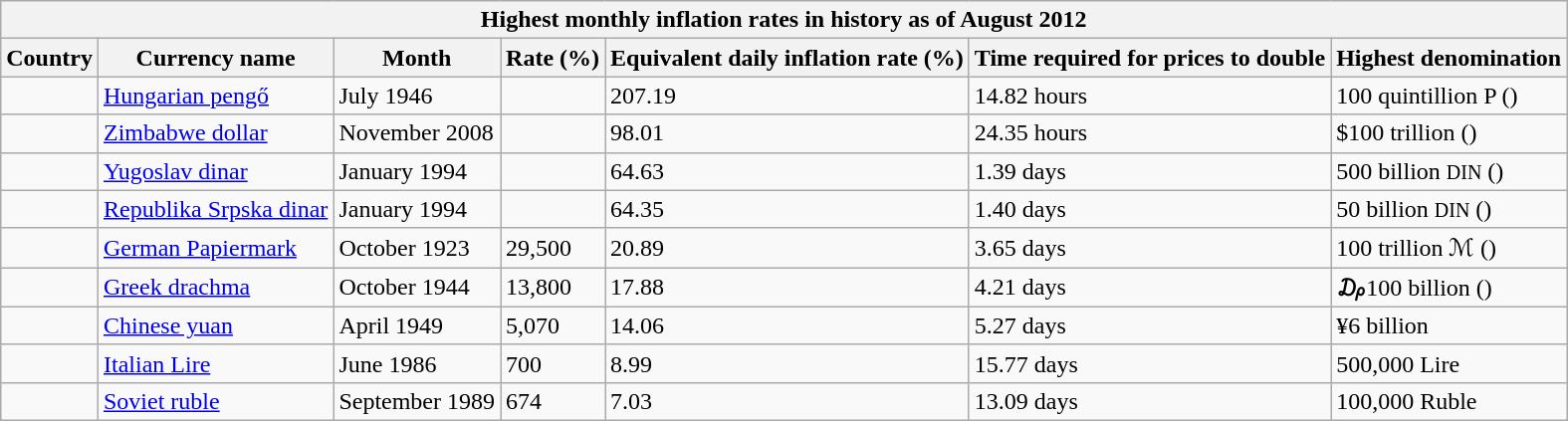<table class="wikitable">
<tr>
<th colspan="7">Highest monthly inflation rates in history as of August 2012</th>
</tr>
<tr>
<th>Country</th>
<th>Currency name</th>
<th>Month</th>
<th>Rate (%)</th>
<th>Equivalent daily inflation rate (%)</th>
<th>Time required for prices to double</th>
<th>Highest denomination</th>
</tr>
<tr>
<td></td>
<td><a href='#'>Hungarian pengő</a></td>
<td>July 1946</td>
<td></td>
<td>207.19</td>
<td>14.82 hours</td>
<td>100 quintillion P ()</td>
</tr>
<tr>
<td></td>
<td><a href='#'>Zimbabwe dollar</a></td>
<td>November 2008</td>
<td></td>
<td>98.01</td>
<td>24.35 hours</td>
<td>$100 trillion ()</td>
</tr>
<tr>
<td></td>
<td><a href='#'>Yugoslav dinar</a></td>
<td>January 1994</td>
<td></td>
<td>64.63</td>
<td>1.39 days</td>
<td>500 billion <small>DIN</small> ()</td>
</tr>
<tr>
<td></td>
<td><a href='#'>Republika Srpska dinar</a></td>
<td>January 1994</td>
<td></td>
<td>64.35</td>
<td>1.40 days</td>
<td>50 billion <small>DIN</small> ()</td>
</tr>
<tr>
<td></td>
<td><a href='#'>German Papiermark</a></td>
<td>October 1923</td>
<td>29,500</td>
<td>20.89</td>
<td>3.65 days</td>
<td>100 trillion ℳ ()</td>
</tr>
<tr>
<td></td>
<td><a href='#'>Greek drachma</a></td>
<td>October 1944</td>
<td>13,800</td>
<td>17.88</td>
<td>4.21 days</td>
<td>₯100 billion ()</td>
</tr>
<tr>
<td></td>
<td><a href='#'>Chinese yuan</a></td>
<td>April 1949</td>
<td>5,070</td>
<td>14.06</td>
<td>5.27 days</td>
<td>¥6 billion</td>
</tr>
<tr>
<td></td>
<td><a href='#'>Italian Lire</a></td>
<td>June 1986</td>
<td>700</td>
<td>8.99</td>
<td>15.77 days</td>
<td>500,000 Lire</td>
</tr>
<tr>
<td></td>
<td><a href='#'>Soviet ruble</a></td>
<td>September 1989</td>
<td>674</td>
<td>7.03</td>
<td>13.09 days</td>
<td>100,000 Ruble</td>
</tr>
</table>
